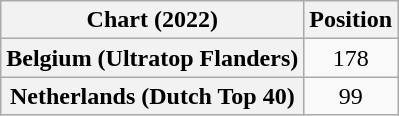<table class="wikitable sortable plainrowheaders" style="text-align:center">
<tr>
<th scope="col">Chart (2022)</th>
<th scope="col">Position</th>
</tr>
<tr>
<th scope="row">Belgium (Ultratop Flanders)</th>
<td>178</td>
</tr>
<tr>
<th scope="row">Netherlands (Dutch Top 40)</th>
<td>99</td>
</tr>
</table>
